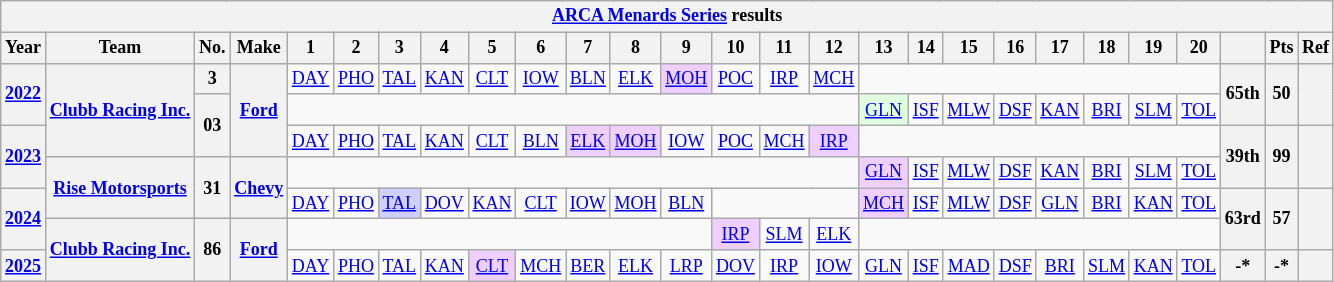<table class="wikitable" style="text-align:center; font-size:75%">
<tr>
<th colspan=27><a href='#'>ARCA Menards Series</a> results</th>
</tr>
<tr>
<th>Year</th>
<th>Team</th>
<th>No.</th>
<th>Make</th>
<th>1</th>
<th>2</th>
<th>3</th>
<th>4</th>
<th>5</th>
<th>6</th>
<th>7</th>
<th>8</th>
<th>9</th>
<th>10</th>
<th>11</th>
<th>12</th>
<th>13</th>
<th>14</th>
<th>15</th>
<th>16</th>
<th>17</th>
<th>18</th>
<th>19</th>
<th>20</th>
<th></th>
<th>Pts</th>
<th>Ref</th>
</tr>
<tr>
<th rowspan=2><a href='#'>2022</a></th>
<th rowspan=3><a href='#'>Clubb Racing Inc.</a></th>
<th>3</th>
<th rowspan=3><a href='#'>Ford</a></th>
<td><a href='#'>DAY</a></td>
<td><a href='#'>PHO</a></td>
<td><a href='#'>TAL</a></td>
<td><a href='#'>KAN</a></td>
<td><a href='#'>CLT</a></td>
<td><a href='#'>IOW</a></td>
<td><a href='#'>BLN</a></td>
<td><a href='#'>ELK</a></td>
<td style="background:#EFCFFF;"><a href='#'>MOH</a><br></td>
<td><a href='#'>POC</a></td>
<td><a href='#'>IRP</a></td>
<td><a href='#'>MCH</a></td>
<td colspan=8></td>
<th rowspan=2>65th</th>
<th rowspan=2>50</th>
<th rowspan=2></th>
</tr>
<tr>
<th rowspan=2>03</th>
<td colspan=12></td>
<td style="background:#DFFFDF;"><a href='#'>GLN</a><br></td>
<td><a href='#'>ISF</a></td>
<td><a href='#'>MLW</a></td>
<td><a href='#'>DSF</a></td>
<td><a href='#'>KAN</a></td>
<td><a href='#'>BRI</a></td>
<td><a href='#'>SLM</a></td>
<td><a href='#'>TOL</a></td>
</tr>
<tr>
<th rowspan="2"><a href='#'>2023</a></th>
<td><a href='#'>DAY</a></td>
<td><a href='#'>PHO</a></td>
<td><a href='#'>TAL</a></td>
<td><a href='#'>KAN</a></td>
<td><a href='#'>CLT</a></td>
<td><a href='#'>BLN</a></td>
<td style="background:#EFCFFF;"><a href='#'>ELK</a><br></td>
<td style="background:#EFCFFF;"><a href='#'>MOH</a><br></td>
<td><a href='#'>IOW</a></td>
<td><a href='#'>POC</a></td>
<td><a href='#'>MCH</a></td>
<td style="background:#EFCFFF;"><a href='#'>IRP</a><br></td>
<td colspan=8></td>
<th rowspan="2">39th</th>
<th rowspan="2">99</th>
<th rowspan="2"></th>
</tr>
<tr>
<th rowspan=2><a href='#'>Rise Motorsports</a></th>
<th rowspan=2>31</th>
<th rowspan=2><a href='#'>Chevy</a></th>
<td colspan=12></td>
<td style="background:#EFCFFF;"><a href='#'>GLN</a><br></td>
<td><a href='#'>ISF</a></td>
<td><a href='#'>MLW</a></td>
<td><a href='#'>DSF</a></td>
<td><a href='#'>KAN</a></td>
<td><a href='#'>BRI</a></td>
<td><a href='#'>SLM</a></td>
<td><a href='#'>TOL</a></td>
</tr>
<tr>
<th rowspan=2><a href='#'>2024</a></th>
<td><a href='#'>DAY</a></td>
<td><a href='#'>PHO</a></td>
<td style="background:#CFCFFF;"><a href='#'>TAL</a><br></td>
<td><a href='#'>DOV</a></td>
<td><a href='#'>KAN</a></td>
<td><a href='#'>CLT</a></td>
<td><a href='#'>IOW</a></td>
<td><a href='#'>MOH</a></td>
<td><a href='#'>BLN</a></td>
<td colspan=3></td>
<td style="background:#EFCFFF;"><a href='#'>MCH</a><br></td>
<td><a href='#'>ISF</a></td>
<td><a href='#'>MLW</a></td>
<td><a href='#'>DSF</a></td>
<td><a href='#'>GLN</a></td>
<td><a href='#'>BRI</a></td>
<td><a href='#'>KAN</a></td>
<td><a href='#'>TOL</a></td>
<th rowspan=2>63rd</th>
<th rowspan=2>57</th>
<th rowspan=2></th>
</tr>
<tr>
<th rowspan=2><a href='#'>Clubb Racing Inc.</a></th>
<th rowspan=2>86</th>
<th rowspan=2><a href='#'>Ford</a></th>
<td colspan=9></td>
<td style="background:#EFCFFF;"><a href='#'>IRP</a><br></td>
<td><a href='#'>SLM</a></td>
<td><a href='#'>ELK</a></td>
<td colspan=8></td>
</tr>
<tr>
<th><a href='#'>2025</a></th>
<td><a href='#'>DAY</a></td>
<td><a href='#'>PHO</a></td>
<td><a href='#'>TAL</a></td>
<td><a href='#'>KAN</a></td>
<td style="background:#EFCFFF;"><a href='#'>CLT</a><br></td>
<td><a href='#'>MCH</a></td>
<td><a href='#'>BER</a></td>
<td><a href='#'>ELK</a></td>
<td><a href='#'>LRP</a></td>
<td><a href='#'>DOV</a></td>
<td><a href='#'>IRP</a></td>
<td><a href='#'>IOW</a></td>
<td><a href='#'>GLN</a></td>
<td><a href='#'>ISF</a></td>
<td><a href='#'>MAD</a></td>
<td><a href='#'>DSF</a></td>
<td><a href='#'>BRI</a></td>
<td><a href='#'>SLM</a></td>
<td><a href='#'>KAN</a></td>
<td><a href='#'>TOL</a></td>
<th>-*</th>
<th>-*</th>
<th></th>
</tr>
</table>
